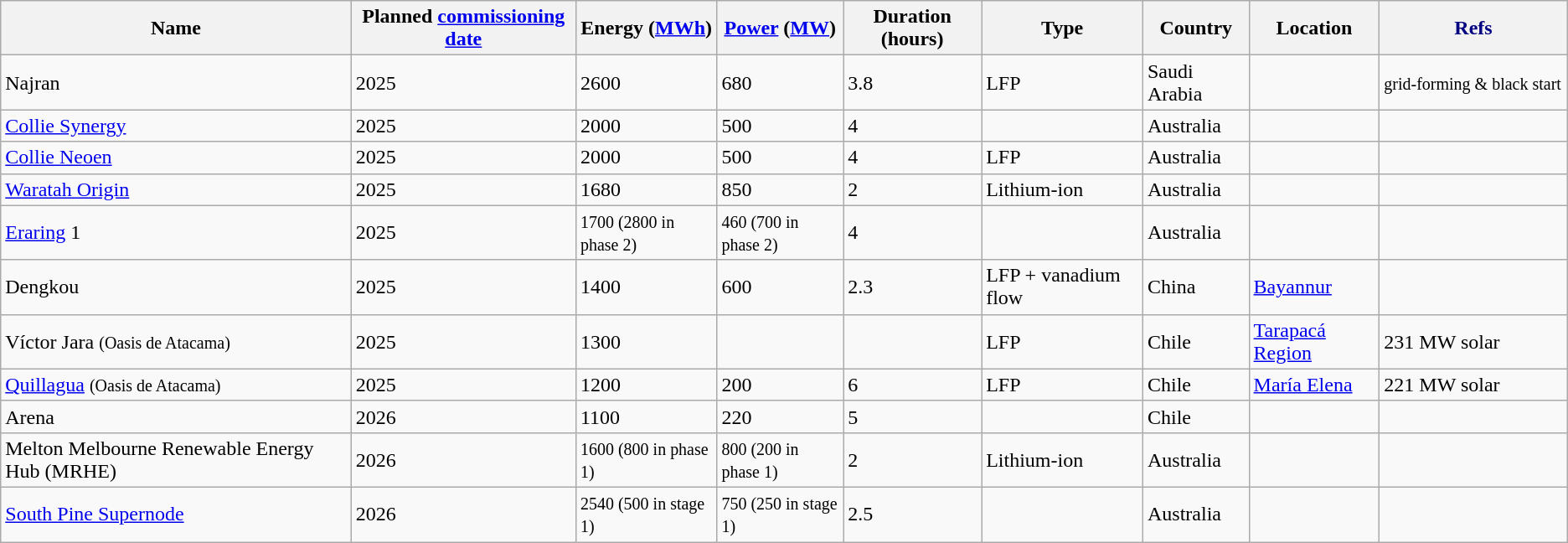<table class="wikitable sortable">
<tr>
<th>Name</th>
<th>Planned <a href='#'>commissioning date</a></th>
<th data-sort-type=numeric>Energy (<a href='#'>MWh</a>)</th>
<th data-sort-type=numeric><a href='#'>Power</a> (<a href='#'>MW</a>)</th>
<th data-sort-type=numeric>Duration (hours) </th>
<th>Type</th>
<th>Country</th>
<th>Location</th>
<th style="background: #f2f2f2; color: #000080" height="17" width="12%" class="unsortable">Refs</th>
</tr>
<tr>
<td>Najran</td>
<td>2025</td>
<td>2600</td>
<td>680</td>
<td>3.8</td>
<td>LFP</td>
<td>Saudi Arabia</td>
<td></td>
<td><small>grid-forming & black start</small></td>
</tr>
<tr>
<td><a href='#'>Collie Synergy</a></td>
<td>2025</td>
<td>2000</td>
<td>500</td>
<td>4</td>
<td></td>
<td>Australia</td>
<td></td>
<td></td>
</tr>
<tr>
<td><a href='#'>Collie Neoen</a></td>
<td>2025</td>
<td>2000</td>
<td>500</td>
<td>4</td>
<td>LFP</td>
<td>Australia</td>
<td></td>
<td></td>
</tr>
<tr>
<td><a href='#'>Waratah Origin</a></td>
<td>2025</td>
<td>1680</td>
<td>850</td>
<td>2</td>
<td>Lithium-ion</td>
<td>Australia</td>
<td></td>
<td></td>
</tr>
<tr>
<td><a href='#'>Eraring</a> 1</td>
<td>2025</td>
<td><small>1700 (2800 in phase 2)</small></td>
<td><small>460 (700 in phase 2)</small></td>
<td>4</td>
<td></td>
<td>Australia</td>
<td></td>
<td></td>
</tr>
<tr>
<td>Dengkou</td>
<td>2025</td>
<td>1400</td>
<td>600</td>
<td>2.3</td>
<td>LFP + vanadium flow</td>
<td>China</td>
<td><a href='#'>Bayannur</a></td>
<td></td>
</tr>
<tr>
<td>Víctor Jara <small>(Oasis de Atacama)</small></td>
<td>2025</td>
<td>1300</td>
<td></td>
<td></td>
<td>LFP</td>
<td>Chile</td>
<td><a href='#'>Tarapacá Region</a></td>
<td> 231 MW solar</td>
</tr>
<tr>
<td><a href='#'>Quillagua</a> <small>(Oasis de Atacama)</small></td>
<td>2025</td>
<td>1200</td>
<td>200</td>
<td>6</td>
<td>LFP</td>
<td>Chile</td>
<td><a href='#'>María Elena</a></td>
<td>221 MW solar</td>
</tr>
<tr>
<td>Arena</td>
<td>2026</td>
<td>1100</td>
<td>220</td>
<td>5</td>
<td></td>
<td>Chile</td>
<td></td>
<td></td>
</tr>
<tr>
<td>Melton Melbourne Renewable Energy Hub (MRHE)</td>
<td>2026</td>
<td><small>1600 (800 in phase 1)</small></td>
<td><small>800 (200 in phase 1)</small></td>
<td>2</td>
<td>Lithium-ion</td>
<td>Australia</td>
<td></td>
<td></td>
</tr>
<tr>
<td><a href='#'>South Pine Supernode</a></td>
<td>2026</td>
<td><small>2540 (500 in stage 1)</small></td>
<td><small>750 (250 in stage 1)</small></td>
<td>2.5</td>
<td></td>
<td>Australia</td>
<td></td>
<td></td>
</tr>
</table>
